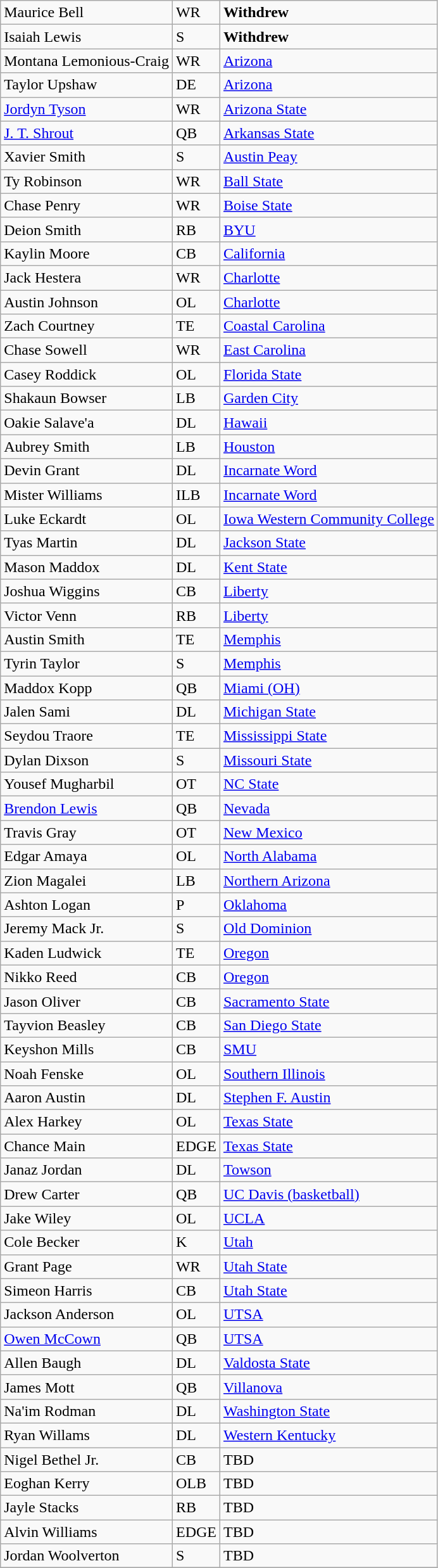<table class="wikitable">
<tr>
<td>Maurice Bell</td>
<td>WR</td>
<td><strong>Withdrew</strong></td>
</tr>
<tr>
<td>Isaiah Lewis</td>
<td>S</td>
<td><strong>Withdrew</strong></td>
</tr>
<tr>
<td>Montana Lemonious-Craig</td>
<td>WR</td>
<td><a href='#'>Arizona</a></td>
</tr>
<tr>
<td>Taylor Upshaw</td>
<td>DE</td>
<td><a href='#'>Arizona</a></td>
</tr>
<tr>
<td><a href='#'>Jordyn Tyson</a></td>
<td>WR</td>
<td><a href='#'>Arizona State</a></td>
</tr>
<tr>
<td><a href='#'>J. T. Shrout</a></td>
<td>QB</td>
<td><a href='#'>Arkansas State</a></td>
</tr>
<tr>
<td>Xavier Smith</td>
<td>S</td>
<td><a href='#'>Austin Peay</a></td>
</tr>
<tr>
<td>Ty Robinson</td>
<td>WR</td>
<td><a href='#'>Ball State</a></td>
</tr>
<tr>
<td>Chase Penry</td>
<td>WR</td>
<td><a href='#'>Boise State</a></td>
</tr>
<tr>
<td>Deion Smith</td>
<td>RB</td>
<td><a href='#'>BYU</a></td>
</tr>
<tr>
<td>Kaylin Moore</td>
<td>CB</td>
<td><a href='#'>California</a></td>
</tr>
<tr>
<td>Jack Hestera</td>
<td>WR</td>
<td><a href='#'>Charlotte</a></td>
</tr>
<tr>
<td>Austin Johnson</td>
<td>OL</td>
<td><a href='#'>Charlotte</a></td>
</tr>
<tr>
<td>Zach Courtney</td>
<td>TE</td>
<td><a href='#'>Coastal Carolina</a></td>
</tr>
<tr>
<td>Chase Sowell</td>
<td>WR</td>
<td><a href='#'>East Carolina</a></td>
</tr>
<tr>
<td>Casey Roddick</td>
<td>OL</td>
<td><a href='#'>Florida State</a></td>
</tr>
<tr>
<td>Shakaun Bowser</td>
<td>LB</td>
<td><a href='#'>Garden City</a></td>
</tr>
<tr>
<td>Oakie Salave'a</td>
<td>DL</td>
<td><a href='#'>Hawaii</a></td>
</tr>
<tr>
<td>Aubrey Smith</td>
<td>LB</td>
<td><a href='#'>Houston</a></td>
</tr>
<tr>
<td>Devin Grant</td>
<td>DL</td>
<td><a href='#'>Incarnate Word</a></td>
</tr>
<tr>
<td>Mister Williams</td>
<td>ILB</td>
<td><a href='#'>Incarnate Word</a></td>
</tr>
<tr>
<td>Luke Eckardt</td>
<td>OL</td>
<td><a href='#'>Iowa Western Community College</a></td>
</tr>
<tr>
<td>Tyas Martin</td>
<td>DL</td>
<td><a href='#'>Jackson State</a></td>
</tr>
<tr>
<td>Mason Maddox</td>
<td>DL</td>
<td><a href='#'>Kent State</a></td>
</tr>
<tr>
<td>Joshua Wiggins</td>
<td>CB</td>
<td><a href='#'>Liberty</a></td>
</tr>
<tr>
<td>Victor Venn</td>
<td>RB</td>
<td><a href='#'>Liberty</a></td>
</tr>
<tr>
<td>Austin Smith</td>
<td>TE</td>
<td><a href='#'>Memphis</a></td>
</tr>
<tr>
<td>Tyrin Taylor</td>
<td>S</td>
<td><a href='#'>Memphis</a></td>
</tr>
<tr>
<td>Maddox Kopp</td>
<td>QB</td>
<td><a href='#'>Miami (OH)</a></td>
</tr>
<tr>
<td>Jalen Sami</td>
<td>DL</td>
<td><a href='#'>Michigan State</a></td>
</tr>
<tr>
<td>Seydou Traore</td>
<td>TE</td>
<td><a href='#'>Mississippi State</a></td>
</tr>
<tr>
<td>Dylan Dixson</td>
<td>S</td>
<td><a href='#'>Missouri State</a></td>
</tr>
<tr>
<td>Yousef Mugharbil</td>
<td>OT</td>
<td><a href='#'>NC State</a></td>
</tr>
<tr>
<td><a href='#'>Brendon Lewis</a></td>
<td>QB</td>
<td><a href='#'>Nevada</a></td>
</tr>
<tr>
<td>Travis Gray</td>
<td>OT</td>
<td><a href='#'>New Mexico</a></td>
</tr>
<tr>
<td>Edgar Amaya</td>
<td>OL</td>
<td><a href='#'>North Alabama</a></td>
</tr>
<tr>
<td>Zion Magalei</td>
<td>LB</td>
<td><a href='#'>Northern Arizona</a></td>
</tr>
<tr>
<td>Ashton Logan</td>
<td>P</td>
<td><a href='#'>Oklahoma</a></td>
</tr>
<tr>
<td>Jeremy Mack Jr.</td>
<td>S</td>
<td><a href='#'>Old Dominion</a></td>
</tr>
<tr>
<td>Kaden Ludwick</td>
<td>TE</td>
<td><a href='#'>Oregon</a></td>
</tr>
<tr>
<td>Nikko Reed</td>
<td>CB</td>
<td><a href='#'>Oregon</a></td>
</tr>
<tr>
<td>Jason Oliver</td>
<td>CB</td>
<td><a href='#'>Sacramento State</a></td>
</tr>
<tr>
<td>Tayvion Beasley</td>
<td>CB</td>
<td><a href='#'>San Diego State</a></td>
</tr>
<tr>
<td>Keyshon Mills</td>
<td>CB</td>
<td><a href='#'>SMU</a></td>
</tr>
<tr>
<td>Noah Fenske</td>
<td>OL</td>
<td><a href='#'>Southern Illinois</a></td>
</tr>
<tr>
<td>Aaron Austin</td>
<td>DL</td>
<td><a href='#'>Stephen F. Austin</a></td>
</tr>
<tr>
<td>Alex Harkey</td>
<td>OL</td>
<td><a href='#'>Texas State</a></td>
</tr>
<tr>
<td>Chance Main</td>
<td>EDGE</td>
<td><a href='#'>Texas State</a></td>
</tr>
<tr>
<td>Janaz Jordan</td>
<td>DL</td>
<td><a href='#'>Towson</a></td>
</tr>
<tr>
<td>Drew Carter</td>
<td>QB</td>
<td><a href='#'>UC Davis (basketball)</a></td>
</tr>
<tr>
<td>Jake Wiley</td>
<td>OL</td>
<td><a href='#'>UCLA</a></td>
</tr>
<tr>
<td>Cole Becker</td>
<td>K</td>
<td><a href='#'>Utah</a></td>
</tr>
<tr>
<td>Grant Page</td>
<td>WR</td>
<td><a href='#'>Utah State</a></td>
</tr>
<tr>
<td>Simeon Harris</td>
<td>CB</td>
<td><a href='#'>Utah State</a></td>
</tr>
<tr>
<td>Jackson Anderson</td>
<td>OL</td>
<td><a href='#'>UTSA</a></td>
</tr>
<tr>
<td><a href='#'>Owen McCown</a></td>
<td>QB</td>
<td><a href='#'>UTSA</a></td>
</tr>
<tr>
<td>Allen Baugh</td>
<td>DL</td>
<td><a href='#'>Valdosta State</a></td>
</tr>
<tr>
<td>James Mott</td>
<td>QB</td>
<td><a href='#'>Villanova</a></td>
</tr>
<tr>
<td>Na'im Rodman</td>
<td>DL</td>
<td><a href='#'>Washington State</a></td>
</tr>
<tr>
<td>Ryan Willams</td>
<td>DL</td>
<td><a href='#'>Western Kentucky</a></td>
</tr>
<tr>
<td>Nigel Bethel Jr.</td>
<td>CB</td>
<td>TBD</td>
</tr>
<tr>
<td>Eoghan Kerry</td>
<td>OLB</td>
<td>TBD</td>
</tr>
<tr>
<td>Jayle Stacks</td>
<td>RB</td>
<td>TBD</td>
</tr>
<tr>
<td>Alvin Williams</td>
<td>EDGE</td>
<td>TBD</td>
</tr>
<tr>
<td>Jordan Woolverton</td>
<td>S</td>
<td>TBD</td>
</tr>
<tr>
</tr>
</table>
